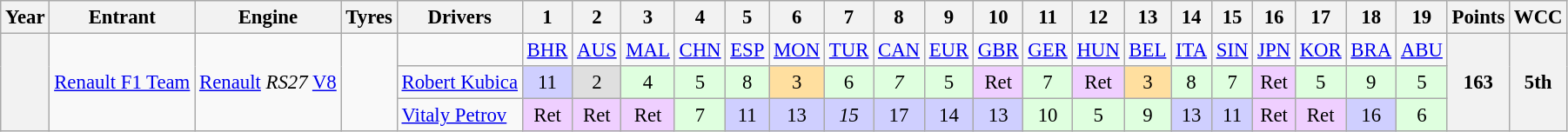<table class="wikitable" style="text-align:center;  font-size:95%">
<tr>
<th>Year</th>
<th>Entrant</th>
<th>Engine</th>
<th>Tyres</th>
<th>Drivers</th>
<th>1</th>
<th>2</th>
<th>3</th>
<th>4</th>
<th>5</th>
<th>6</th>
<th>7</th>
<th>8</th>
<th>9</th>
<th>10</th>
<th>11</th>
<th>12</th>
<th>13</th>
<th>14</th>
<th>15</th>
<th>16</th>
<th>17</th>
<th>18</th>
<th>19</th>
<th>Points</th>
<th>WCC</th>
</tr>
<tr>
<th rowspan=3></th>
<td rowspan=3><a href='#'>Renault F1 Team</a></td>
<td rowspan=3><a href='#'>Renault</a> <em>RS27</em> <a href='#'>V8</a></td>
<td rowspan=3></td>
<td></td>
<td><a href='#'>BHR</a></td>
<td><a href='#'>AUS</a></td>
<td><a href='#'>MAL</a></td>
<td><a href='#'>CHN</a></td>
<td><a href='#'>ESP</a></td>
<td><a href='#'>MON</a></td>
<td><a href='#'>TUR</a></td>
<td><a href='#'>CAN</a></td>
<td><a href='#'>EUR</a></td>
<td><a href='#'>GBR</a></td>
<td><a href='#'>GER</a></td>
<td><a href='#'>HUN</a></td>
<td><a href='#'>BEL</a></td>
<td><a href='#'>ITA</a></td>
<td><a href='#'>SIN</a></td>
<td><a href='#'>JPN</a></td>
<td><a href='#'>KOR</a></td>
<td><a href='#'>BRA</a></td>
<td><a href='#'>ABU</a></td>
<th rowspan=3>163</th>
<th rowspan=3>5th</th>
</tr>
<tr>
<td align="left"> <a href='#'>Robert Kubica</a></td>
<td style="background:#CFCFFF;">11</td>
<td style="background:#DFDFDF;">2</td>
<td style="background:#DFFFDF;">4</td>
<td style="background:#DFFFDF;">5</td>
<td style="background:#DFFFDF;">8</td>
<td style="background:#FFDF9F;">3</td>
<td style="background:#DFFFDF;">6</td>
<td style="background:#DFFFDF;"><em>7</em></td>
<td style="background:#DFFFDF;">5</td>
<td style="background:#EFCFFF;">Ret</td>
<td style="background:#DFFFDF;">7</td>
<td style="background:#EFCFFF;">Ret</td>
<td style="background:#FFDF9F;">3</td>
<td style="background:#DFFFDF;">8</td>
<td style="background:#DFFFDF;">7</td>
<td style="background:#EFCFFF;">Ret</td>
<td style="background:#DFFFDF;">5</td>
<td style="background:#DFFFDF;">9</td>
<td style="background:#DFFFDF;">5</td>
</tr>
<tr>
<td align="left"> <a href='#'>Vitaly Petrov</a></td>
<td style="background:#EFCFFF;">Ret</td>
<td style="background:#EFCFFF;">Ret</td>
<td style="background:#EFCFFF;">Ret</td>
<td style="background:#DFFFDF;">7</td>
<td style="background:#CFCFFF;">11</td>
<td style="background:#CFCFFF;">13</td>
<td style="background:#CFCFFF;"><em>15</em></td>
<td style="background:#CFCFFF;">17</td>
<td style="background:#CFCFFF;">14</td>
<td style="background:#CFCFFF;">13</td>
<td style="background:#DFFFDF;">10</td>
<td style="background:#DFFFDF;">5</td>
<td style="background:#DFFFDF;">9</td>
<td style="background:#CFCFFF;">13</td>
<td style="background:#CFCFFF;">11</td>
<td style="background:#EFCFFF;">Ret</td>
<td style="background:#EFCFFF;">Ret</td>
<td style="background:#CFCFFF;">16</td>
<td style="background:#DFFFDF;">6</td>
</tr>
</table>
